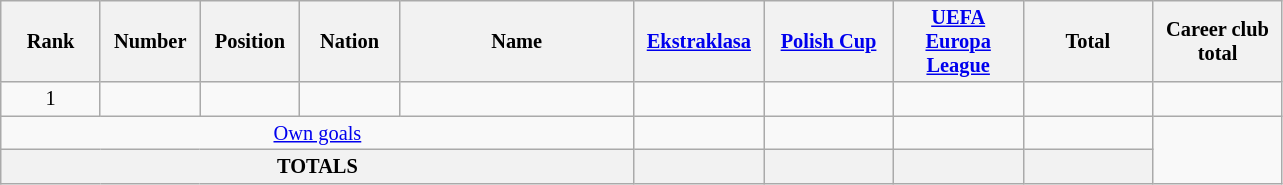<table class="wikitable sortable" style="text-align:center; font-size:85%;">
<tr>
<th width=60>Rank</th>
<th width=60>Number</th>
<th width=60>Position</th>
<th width=60>Nation</th>
<th width=150>Name</th>
<th width=80><a href='#'>Ekstraklasa</a></th>
<th width=80><a href='#'>Polish Cup</a></th>
<th width=80><a href='#'>UEFA Europa League</a></th>
<th width=80>Total</th>
<th width=80>Career club total</th>
</tr>
<tr>
<td>1</td>
<td></td>
<td></td>
<td></td>
<td></td>
<td></td>
<td></td>
<td></td>
<td></td>
<td></td>
</tr>
<tr>
<td colspan="5"><a href='#'>Own goals</a></td>
<td></td>
<td></td>
<td></td>
<td></td>
</tr>
<tr>
<th colspan="5">TOTALS</th>
<th></th>
<th></th>
<th></th>
<th></th>
</tr>
</table>
